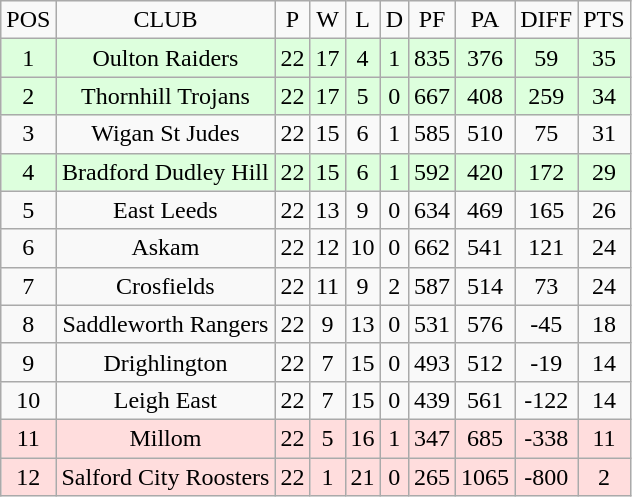<table class="wikitable" style="text-align: center;">
<tr>
<td>POS</td>
<td>CLUB</td>
<td>P</td>
<td>W</td>
<td>L</td>
<td>D</td>
<td>PF</td>
<td>PA</td>
<td>DIFF</td>
<td>PTS</td>
</tr>
<tr style="background:#ddffdd;">
<td>1</td>
<td>Oulton Raiders</td>
<td>22</td>
<td>17</td>
<td>4</td>
<td>1</td>
<td>835</td>
<td>376</td>
<td>59</td>
<td>35</td>
</tr>
<tr style="background:#ddffdd;">
<td>2</td>
<td>Thornhill Trojans</td>
<td>22</td>
<td>17</td>
<td>5</td>
<td>0</td>
<td>667</td>
<td>408</td>
<td>259</td>
<td>34</td>
</tr>
<tr>
<td>3</td>
<td>Wigan St Judes</td>
<td>22</td>
<td>15</td>
<td>6</td>
<td>1</td>
<td>585</td>
<td>510</td>
<td>75</td>
<td>31</td>
</tr>
<tr style="background:#ddffdd;">
<td>4</td>
<td>Bradford Dudley Hill</td>
<td>22</td>
<td>15</td>
<td>6</td>
<td>1</td>
<td>592</td>
<td>420</td>
<td>172</td>
<td>29</td>
</tr>
<tr>
<td>5</td>
<td>East Leeds</td>
<td>22</td>
<td>13</td>
<td>9</td>
<td>0</td>
<td>634</td>
<td>469</td>
<td>165</td>
<td>26</td>
</tr>
<tr>
<td>6</td>
<td>Askam</td>
<td>22</td>
<td>12</td>
<td>10</td>
<td>0</td>
<td>662</td>
<td>541</td>
<td>121</td>
<td>24</td>
</tr>
<tr>
<td>7</td>
<td>Crosfields</td>
<td>22</td>
<td>11</td>
<td>9</td>
<td>2</td>
<td>587</td>
<td>514</td>
<td>73</td>
<td>24</td>
</tr>
<tr>
<td>8</td>
<td>Saddleworth Rangers</td>
<td>22</td>
<td>9</td>
<td>13</td>
<td>0</td>
<td>531</td>
<td>576</td>
<td>-45</td>
<td>18</td>
</tr>
<tr>
<td>9</td>
<td>Drighlington</td>
<td>22</td>
<td>7</td>
<td>15</td>
<td>0</td>
<td>493</td>
<td>512</td>
<td>-19</td>
<td>14</td>
</tr>
<tr>
<td>10</td>
<td>Leigh East</td>
<td>22</td>
<td>7</td>
<td>15</td>
<td>0</td>
<td>439</td>
<td>561</td>
<td>-122</td>
<td>14</td>
</tr>
<tr style="background:#ffdddd;">
<td>11</td>
<td>Millom</td>
<td>22</td>
<td>5</td>
<td>16</td>
<td>1</td>
<td>347</td>
<td>685</td>
<td>-338</td>
<td>11</td>
</tr>
<tr style="background:#ffdddd;">
<td>12</td>
<td>Salford City Roosters</td>
<td>22</td>
<td>1</td>
<td>21</td>
<td>0</td>
<td>265</td>
<td>1065</td>
<td>-800</td>
<td>2</td>
</tr>
</table>
